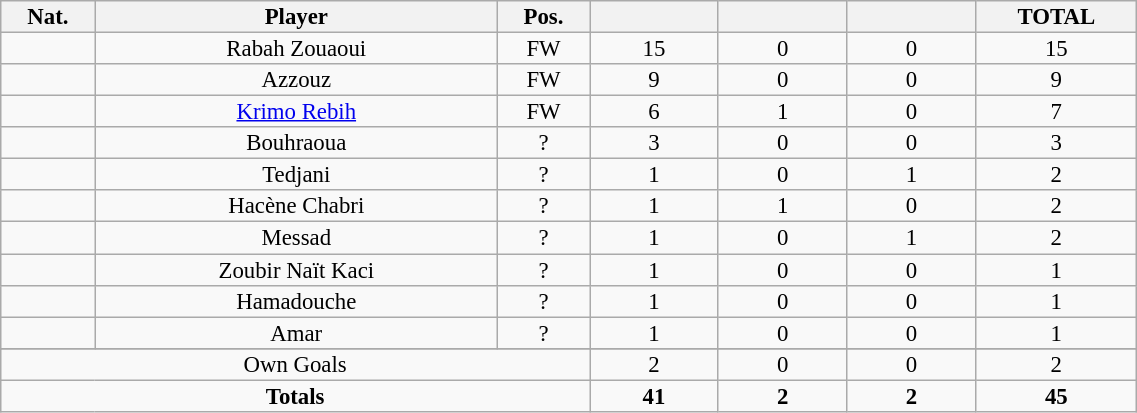<table class="wikitable sortable alternance"  style="font-size:95%; text-align:center; line-height:14px; width:60%;">
<tr>
<th width=10>Nat.</th>
<th width=140>Player</th>
<th width=10>Pos.</th>
<th width=40></th>
<th width=40></th>
<th width=40></th>
<th width=10>TOTAL</th>
</tr>
<tr>
<td></td>
<td>Rabah Zouaoui</td>
<td>FW</td>
<td>15</td>
<td>0</td>
<td>0</td>
<td>15</td>
</tr>
<tr>
<td></td>
<td>Azzouz</td>
<td>FW</td>
<td>9</td>
<td>0</td>
<td>0</td>
<td>9</td>
</tr>
<tr>
<td></td>
<td><a href='#'>Krimo Rebih</a></td>
<td>FW</td>
<td>6</td>
<td>1</td>
<td>0</td>
<td>7</td>
</tr>
<tr>
<td></td>
<td>Bouhraoua</td>
<td>?</td>
<td>3</td>
<td>0</td>
<td>0</td>
<td>3</td>
</tr>
<tr>
<td></td>
<td>Tedjani</td>
<td>?</td>
<td>1</td>
<td>0</td>
<td>1</td>
<td>2</td>
</tr>
<tr>
<td></td>
<td>Hacène Chabri</td>
<td>?</td>
<td>1</td>
<td>1</td>
<td>0</td>
<td>2</td>
</tr>
<tr>
<td></td>
<td>Messad</td>
<td>?</td>
<td>1</td>
<td>0</td>
<td>1</td>
<td>2</td>
</tr>
<tr>
<td></td>
<td>Zoubir Naït Kaci</td>
<td>?</td>
<td>1</td>
<td>0</td>
<td>0</td>
<td>1</td>
</tr>
<tr>
<td></td>
<td>Hamadouche</td>
<td>?</td>
<td>1</td>
<td>0</td>
<td>0</td>
<td>1</td>
</tr>
<tr>
<td></td>
<td>Amar</td>
<td>?</td>
<td>1</td>
<td>0</td>
<td>0</td>
<td>1</td>
</tr>
<tr>
</tr>
<tr class="sortbottom">
<td colspan="3">Own Goals</td>
<td>2</td>
<td>0</td>
<td>0</td>
<td>2</td>
</tr>
<tr class="sortbottom">
<td colspan="3"><strong>Totals</strong></td>
<td><strong>41</strong></td>
<td><strong>2</strong></td>
<td><strong>2</strong></td>
<td><strong>45</strong></td>
</tr>
</table>
